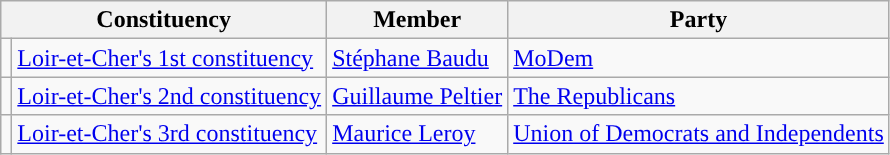<table class="wikitable">
<tr>
<th colspan="2">Constituency</th>
<th>Member</th>
<th>Party</th>
</tr>
<tr>
<td style="background-color: "></td>
<td><a href='#'>Loir-et-Cher's 1st constituency</a></td>
<td><a href='#'>Stéphane Baudu</a></td>
<td><a href='#'>MoDem</a></td>
</tr>
<tr>
<td style="background-color: "></td>
<td><a href='#'>Loir-et-Cher's 2nd constituency</a></td>
<td><a href='#'>Guillaume Peltier</a></td>
<td><a href='#'>The Republicans</a></td>
</tr>
<tr>
<td style="background-color: "></td>
<td><a href='#'>Loir-et-Cher's 3rd constituency</a></td>
<td><a href='#'>Maurice Leroy</a></td>
<td><a href='#'>Union of Democrats and Independents</a></td>
</tr>
</table>
